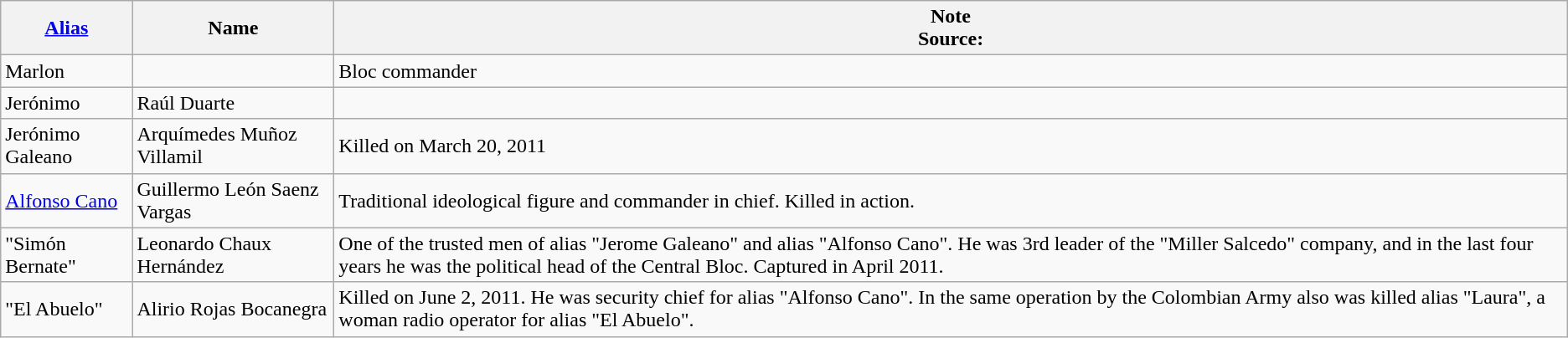<table class="wikitable">
<tr>
<th><a href='#'>Alias</a></th>
<th>Name</th>
<th>Note<br>Source:</th>
</tr>
<tr>
<td>Marlon</td>
<td></td>
<td>Bloc commander</td>
</tr>
<tr>
<td>Jerónimo</td>
<td>Raúl Duarte</td>
</tr>
<tr>
<td>Jerónimo Galeano</td>
<td>Arquímedes Muñoz Villamil</td>
<td>Killed on March 20, 2011 </td>
</tr>
<tr>
<td><a href='#'>Alfonso Cano</a></td>
<td>Guillermo León Saenz Vargas</td>
<td>Traditional ideological figure and commander in chief. Killed in action.</td>
</tr>
<tr>
<td>"Simón Bernate"</td>
<td>Leonardo Chaux Hernández</td>
<td>One of the trusted men of alias "Jerome Galeano" and alias "Alfonso Cano". He was 3rd leader of the "Miller Salcedo" company, and in the last four years he was the political head of the Central Bloc. Captured in April 2011.</td>
</tr>
<tr>
<td>"El Abuelo"</td>
<td>Alirio Rojas Bocanegra</td>
<td>Killed on June 2, 2011. He was security chief for alias "Alfonso Cano". In the same operation by the Colombian Army also was killed alias "Laura", a woman radio operator for alias "El Abuelo".</td>
</tr>
</table>
